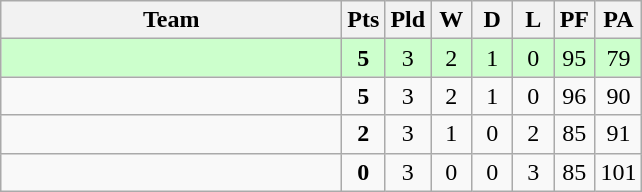<table class=wikitable style="text-align:center">
<tr>
<th width=220>Team</th>
<th width=20>Pts</th>
<th width=20>Pld</th>
<th width=20>W</th>
<th width=20>D</th>
<th width=20>L</th>
<th width=20>PF</th>
<th width=20>PA</th>
</tr>
<tr bgcolor=#ccffcc>
<td align=left></td>
<td><strong>5</strong></td>
<td>3</td>
<td>2</td>
<td>1</td>
<td>0</td>
<td>95</td>
<td>79</td>
</tr>
<tr bgcolor=>
<td align=left></td>
<td><strong>5</strong></td>
<td>3</td>
<td>2</td>
<td>1</td>
<td>0</td>
<td>96</td>
<td>90</td>
</tr>
<tr bgcolor=>
<td align=left></td>
<td><strong>2</strong></td>
<td>3</td>
<td>1</td>
<td>0</td>
<td>2</td>
<td>85</td>
<td>91</td>
</tr>
<tr bgcolor=>
<td align=left></td>
<td><strong>0</strong></td>
<td>3</td>
<td>0</td>
<td>0</td>
<td>3</td>
<td>85</td>
<td>101</td>
</tr>
</table>
